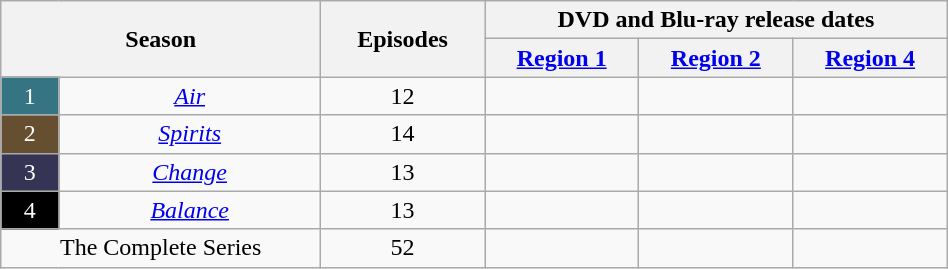<table class="wikitable" style="text-align:center;" width="50%">
<tr>
<th rowspan="2" colspan="2">Season</th>
<th style="padding:0 8px;" rowspan="2">Episodes</th>
<th colspan="3">DVD and Blu-ray release dates</th>
</tr>
<tr>
<th><a href='#'>Region 1</a></th>
<th><a href='#'>Region 2</a></th>
<th><a href='#'>Region 4</a></th>
</tr>
<tr>
<td style="background:#357483; color:#fff;">1</td>
<td><em><a href='#'>Air</a></em></td>
<td>12</td>
<td></td>
<td style="padding:0 8px;"></td>
<td style="padding:0 8px;"></td>
</tr>
<tr>
<td style="background:#664f30; color:#fff;">2</td>
<td><em><a href='#'>Spirits</a></em></td>
<td>14</td>
<td></td>
<td></td>
<td></td>
</tr>
<tr>
<td style="background:#363454; color:#fff;">3</td>
<td><em><a href='#'>Change</a></em></td>
<td>13</td>
<td style="padding:0 8px;"></td>
<td></td>
<td></td>
</tr>
<tr>
<td style="background:#000000; color:#fff;">4</td>
<td style="padding:0 8px;"><em><a href='#'>Balance</a></em></td>
<td>13</td>
<td></td>
<td></td>
<td></td>
</tr>
<tr>
<td style="padding:0 8px;" colspan=2>The Complete Series</td>
<td>52</td>
<td></td>
<td></td>
<td></td>
</tr>
</table>
